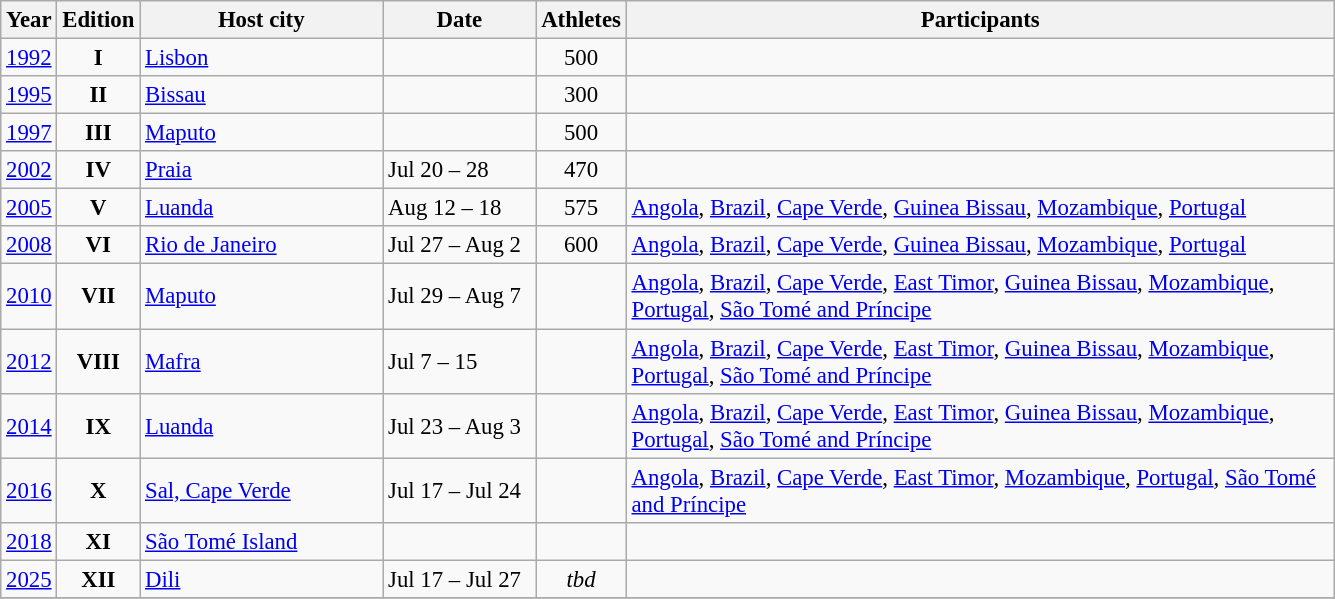<table class="wikitable" style="font-size:95%;">
<tr>
<th width=25px>Year</th>
<th width=25px>Edition</th>
<th width=155px>Host city</th>
<th width=95px>Date</th>
<th width=25px>Athletes</th>
<th width=465px>Participants</th>
</tr>
<tr>
<td><a href='#'>1992</a></td>
<td align=center><strong>I</strong></td>
<td> <a href='#'>Lisbon</a></td>
<td></td>
<td align=center>500</td>
<td></td>
</tr>
<tr>
<td><a href='#'>1995</a></td>
<td align=center><strong>II</strong></td>
<td> <a href='#'>Bissau</a></td>
<td></td>
<td align=center>300</td>
<td></td>
</tr>
<tr>
<td><a href='#'>1997</a></td>
<td align=center><strong>III</strong></td>
<td> <a href='#'>Maputo</a></td>
<td></td>
<td align=center>500</td>
<td></td>
</tr>
<tr>
<td><a href='#'>2002</a></td>
<td align=center><strong>IV</strong></td>
<td> <a href='#'>Praia</a></td>
<td>Jul 20 – 28</td>
<td align=center>470</td>
<td></td>
</tr>
<tr>
<td><a href='#'>2005</a></td>
<td align=center><strong>V</strong></td>
<td> <a href='#'>Luanda</a></td>
<td>Aug 12 – 18</td>
<td align=center>575</td>
<td><a href='#'>Angola</a>, <a href='#'>Brazil</a>, <a href='#'>Cape Verde</a>, <a href='#'>Guinea Bissau</a>, <a href='#'>Mozambique</a>, <a href='#'>Portugal</a></td>
</tr>
<tr>
<td><a href='#'>2008</a></td>
<td align=center><strong>VI</strong></td>
<td> <a href='#'>Rio de Janeiro</a></td>
<td>Jul 27 – Aug 2</td>
<td align=center>600</td>
<td><a href='#'>Angola</a>, <a href='#'>Brazil</a>, <a href='#'>Cape Verde</a>, <a href='#'>Guinea Bissau</a>, <a href='#'>Mozambique</a>, <a href='#'>Portugal</a></td>
</tr>
<tr>
<td><a href='#'>2010</a></td>
<td align=center><strong>VII</strong></td>
<td> <a href='#'>Maputo</a></td>
<td>Jul 29 – Aug 7</td>
<td align=center></td>
<td><a href='#'>Angola</a>, <a href='#'>Brazil</a>, <a href='#'>Cape Verde</a>, <a href='#'>East Timor</a>, <a href='#'>Guinea Bissau</a>, <a href='#'>Mozambique</a>, <a href='#'>Portugal</a>, <a href='#'>São Tomé and Príncipe</a></td>
</tr>
<tr>
<td><a href='#'>2012</a></td>
<td align=center><strong>VIII</strong></td>
<td> <a href='#'>Mafra</a></td>
<td>Jul 7 – 15</td>
<td align=center></td>
<td><a href='#'>Angola</a>, <a href='#'>Brazil</a>, <a href='#'>Cape Verde</a>, <a href='#'>East Timor</a>, <a href='#'>Guinea Bissau</a>, <a href='#'>Mozambique</a>, <a href='#'>Portugal</a>, <a href='#'>São Tomé and Príncipe</a></td>
</tr>
<tr>
<td><a href='#'>2014</a></td>
<td align=center><strong>IX</strong></td>
<td> <a href='#'>Luanda</a></td>
<td>Jul 23 – Aug 3</td>
<td align=center></td>
<td><a href='#'>Angola</a>, <a href='#'>Brazil</a>, <a href='#'>Cape Verde</a>, <a href='#'>East Timor</a>, <a href='#'>Guinea Bissau</a>, <a href='#'>Mozambique</a>, <a href='#'>Portugal</a>, <a href='#'>São Tomé and Príncipe</a></td>
</tr>
<tr>
<td><a href='#'>2016</a></td>
<td align=center><strong>X</strong></td>
<td> <a href='#'>Sal, Cape Verde</a></td>
<td>Jul 17 – Jul 24</td>
<td align=center></td>
<td><a href='#'>Angola</a>, <a href='#'>Brazil</a>, <a href='#'>Cape Verde</a>, <a href='#'>East Timor</a>, <a href='#'>Mozambique</a>, <a href='#'>Portugal</a>, <a href='#'>São Tomé and Príncipe</a></td>
</tr>
<tr>
<td><a href='#'>2018</a></td>
<td align=center><strong>XI</strong></td>
<td> <a href='#'>São Tomé Island</a></td>
<td></td>
<td align=center></td>
<td></td>
</tr>
<tr>
<td><a href='#'>2025</a></td>
<td align=center><strong>XII</strong></td>
<td> <a href='#'>Dili</a></td>
<td>Jul 17 – Jul 27</td>
<td align=center><em>tbd</em></td>
<td></td>
</tr>
<tr>
</tr>
</table>
